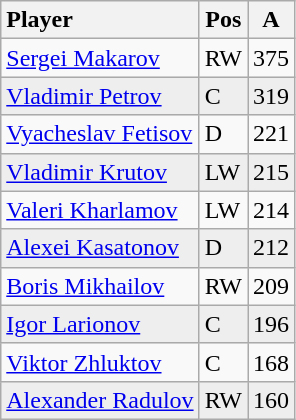<table class="wikitable">
<tr>
<th style="text-align:left;">Player</th>
<th>Pos</th>
<th>A</th>
</tr>
<tr>
<td style="text-align:left;"><a href='#'>Sergei Makarov</a></td>
<td>RW</td>
<td>375</td>
</tr>
<tr style="background:#eee;">
<td style="text-align:left;"><a href='#'>Vladimir Petrov</a></td>
<td>C</td>
<td>319</td>
</tr>
<tr>
<td style="text-align:left;"><a href='#'>Vyacheslav Fetisov</a></td>
<td>D</td>
<td>221</td>
</tr>
<tr style="background:#eee;">
<td style="text-align:left;"><a href='#'>Vladimir Krutov</a></td>
<td>LW</td>
<td>215</td>
</tr>
<tr>
<td style="text-align:left;"><a href='#'>Valeri Kharlamov</a></td>
<td>LW</td>
<td>214</td>
</tr>
<tr style="background:#eee;">
<td style="text-align:left;"><a href='#'>Alexei Kasatonov</a></td>
<td>D</td>
<td>212</td>
</tr>
<tr>
<td style="text-align:left;"><a href='#'>Boris Mikhailov</a></td>
<td>RW</td>
<td>209</td>
</tr>
<tr style="background:#eee;">
<td style="text-align:left;"><a href='#'>Igor Larionov</a></td>
<td>C</td>
<td>196</td>
</tr>
<tr>
<td style="text-align:left;"><a href='#'>Viktor Zhluktov</a></td>
<td>C</td>
<td>168</td>
</tr>
<tr style="background:#eee;">
<td style="text-align:left;"><a href='#'>Alexander Radulov</a></td>
<td>RW</td>
<td>160</td>
</tr>
</table>
